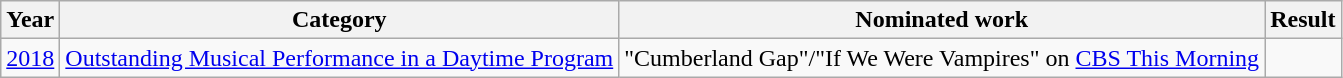<table class="wikitable">
<tr>
<th>Year</th>
<th>Category</th>
<th>Nominated work</th>
<th>Result</th>
</tr>
<tr>
<td><a href='#'>2018</a></td>
<td><a href='#'>Outstanding Musical Performance in a Daytime Program</a></td>
<td>"Cumberland Gap"/"If We Were Vampires" on <a href='#'>CBS This Morning</a></td>
<td></td>
</tr>
</table>
